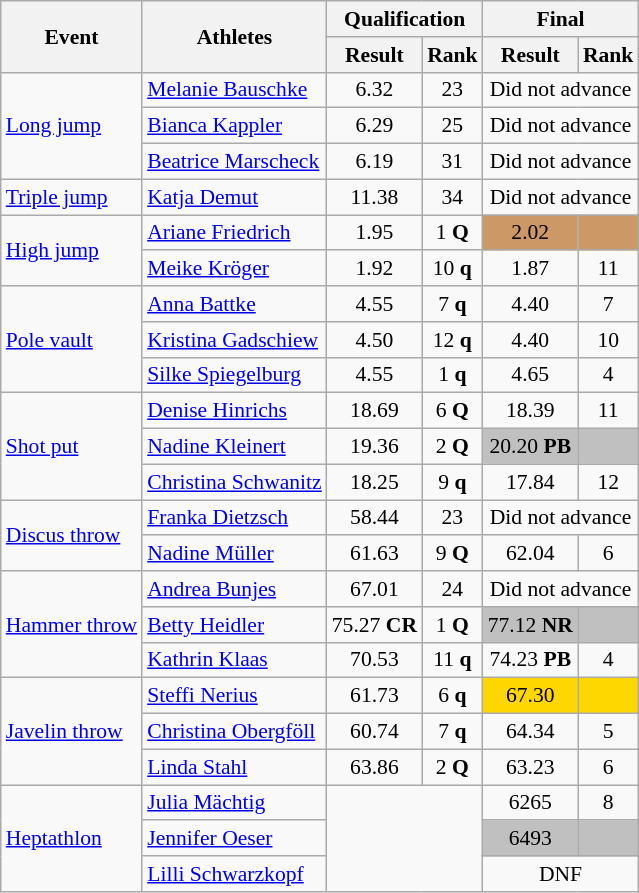<table class="wikitable" border="1" style="font-size:90%">
<tr>
<th rowspan="2">Event</th>
<th rowspan="2">Athletes</th>
<th colspan="2">Qualification</th>
<th colspan="2">Final</th>
</tr>
<tr>
<th>Result</th>
<th>Rank</th>
<th>Result</th>
<th>Rank</th>
</tr>
<tr>
<td rowspan="3"><a href='#'>Long jump</a></td>
<td><a href='#'>Melanie Bauschke</a></td>
<td align=center>6.32</td>
<td align=center>23</td>
<td align=center colspan="2">Did not advance</td>
</tr>
<tr>
<td><a href='#'>Bianca Kappler</a></td>
<td align=center>6.29</td>
<td align=center>25</td>
<td align=center colspan="2">Did not advance</td>
</tr>
<tr>
<td><a href='#'>Beatrice Marscheck</a></td>
<td align=center>6.19</td>
<td align=center>31</td>
<td align=center colspan="2">Did not advance</td>
</tr>
<tr>
<td><a href='#'>Triple jump</a></td>
<td><a href='#'>Katja Demut</a></td>
<td align=center>11.38</td>
<td align=center>34</td>
<td align=center colspan="2">Did not advance</td>
</tr>
<tr>
<td rowspan="2"><a href='#'>High jump</a></td>
<td><a href='#'>Ariane Friedrich</a></td>
<td align=center>1.95</td>
<td align=center>1 <strong>Q</strong></td>
<td align=center bgcolor=cc9966>2.02</td>
<td align="center" bgcolor=cc9966></td>
</tr>
<tr>
<td><a href='#'>Meike Kröger</a></td>
<td align=center>1.92</td>
<td align=center>10 <strong>q</strong></td>
<td align=center>1.87</td>
<td align=center>11</td>
</tr>
<tr>
<td rowspan="3"><a href='#'>Pole vault</a></td>
<td><a href='#'>Anna Battke</a></td>
<td align=center>4.55</td>
<td align=center>7 <strong>q</strong></td>
<td align=center>4.40</td>
<td align=center>7</td>
</tr>
<tr>
<td><a href='#'>Kristina Gadschiew</a></td>
<td align=center>4.50</td>
<td align=center>12 <strong>q</strong></td>
<td align=center>4.40</td>
<td align=center>10</td>
</tr>
<tr>
<td><a href='#'>Silke Spiegelburg</a></td>
<td align=center>4.55</td>
<td align=center>1 <strong>q</strong></td>
<td align=center>4.65</td>
<td align=center>4</td>
</tr>
<tr>
<td rowspan="3"><a href='#'>Shot put</a></td>
<td><a href='#'>Denise Hinrichs</a></td>
<td align=center>18.69</td>
<td align=center>6 <strong>Q</strong></td>
<td align=center>18.39</td>
<td align=center>11</td>
</tr>
<tr>
<td><a href='#'>Nadine Kleinert</a></td>
<td align=center>19.36</td>
<td align=center>2 <strong>Q</strong></td>
<td align=center bgcolor=silver>20.20 <strong>PB</strong></td>
<td align=center bgcolor=silver></td>
</tr>
<tr>
<td><a href='#'>Christina Schwanitz</a></td>
<td align=center>18.25</td>
<td align=center>9 <strong>q</strong></td>
<td align=center>17.84</td>
<td align=center>12</td>
</tr>
<tr>
<td rowspan="2"><a href='#'>Discus throw</a></td>
<td><a href='#'>Franka Dietzsch</a></td>
<td align=center>58.44</td>
<td align=center>23</td>
<td align=center colspan="2">Did not advance</td>
</tr>
<tr>
<td><a href='#'>Nadine Müller</a></td>
<td align=center>61.63</td>
<td align=center>9 <strong>Q</strong></td>
<td align=center>62.04</td>
<td align=center>6</td>
</tr>
<tr>
<td rowspan="3"><a href='#'>Hammer throw</a></td>
<td><a href='#'>Andrea Bunjes</a></td>
<td align=center>67.01</td>
<td align=center>24</td>
<td align=center colspan="2">Did not advance</td>
</tr>
<tr>
<td><a href='#'>Betty Heidler</a></td>
<td align=center>75.27 <strong>CR</strong></td>
<td align=center>1 <strong>Q</strong></td>
<td align=center bgcolor=silver>77.12 <strong>NR</strong></td>
<td align=center bgcolor=silver></td>
</tr>
<tr>
<td><a href='#'>Kathrin Klaas</a></td>
<td align=center>70.53</td>
<td align=center>11 <strong>q</strong></td>
<td align=center>74.23 <strong>PB</strong></td>
<td align=center>4</td>
</tr>
<tr>
<td rowspan="3"><a href='#'>Javelin throw</a></td>
<td><a href='#'>Steffi Nerius</a></td>
<td align=center>61.73</td>
<td align=center>6 <strong>q</strong></td>
<td align=center bgcolor=gold>67.30</td>
<td align=center bgcolor=gold></td>
</tr>
<tr>
<td><a href='#'>Christina Obergföll</a></td>
<td align=center>60.74</td>
<td align=center>7 <strong>q</strong></td>
<td align=center>64.34</td>
<td align=center>5</td>
</tr>
<tr>
<td><a href='#'>Linda Stahl</a></td>
<td align=center>63.86</td>
<td align=center>2 <strong>Q</strong></td>
<td align=center>63.23</td>
<td align=center>6</td>
</tr>
<tr>
<td rowspan="3"><a href='#'>Heptathlon</a></td>
<td><a href='#'>Julia Mächtig</a></td>
<td align=center colspan="2" rowspan="3"></td>
<td align=center>6265</td>
<td align=center>8</td>
</tr>
<tr>
<td><a href='#'>Jennifer Oeser</a></td>
<td align=center bgcolor=silver>6493</td>
<td align=center bgcolor=silver></td>
</tr>
<tr>
<td><a href='#'>Lilli Schwarzkopf</a></td>
<td align=center colspan=2>DNF</td>
</tr>
</table>
